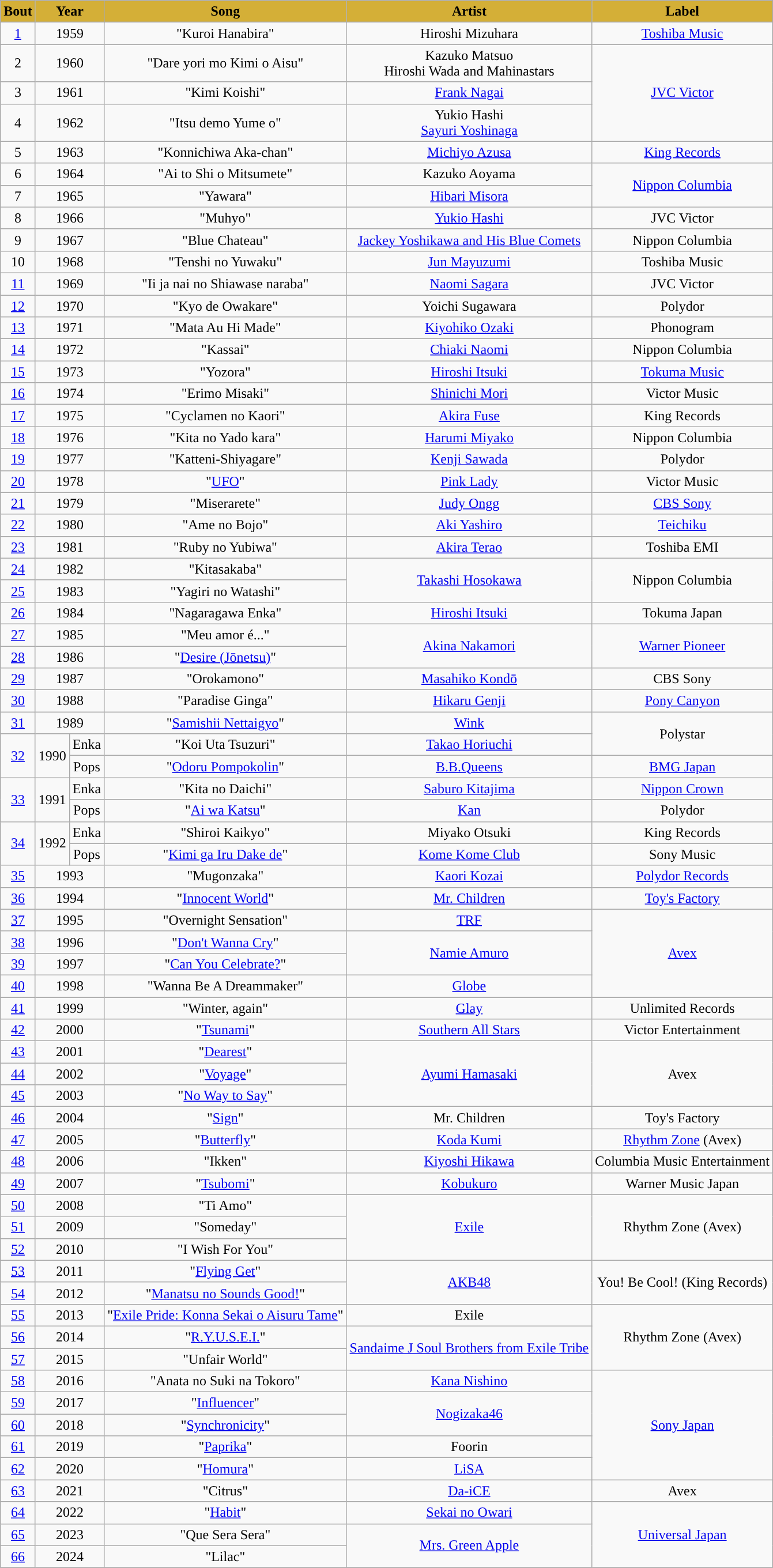<table class="wikitable sortable" style="text-align: center">
<tr>
<th class="unsortable" style="background:#D4AF37;">Bout</th>
<th colspan="2" style="background:#D4AF37;">Year</th>
<th style="background:#D4AF37;">Song</th>
<th style="background:#D4AF37;">Artist</th>
<th style="background:#D4AF37;">Label</th>
</tr>
<tr>
<td><a href='#'>1</a></td>
<td colspan="2">1959</td>
<td>"Kuroi Hanabira"</td>
<td>Hiroshi Mizuhara</td>
<td><a href='#'>Toshiba Music</a></td>
</tr>
<tr>
<td>2</td>
<td colspan="2">1960</td>
<td>"Dare yori mo Kimi o Aisu"</td>
<td>Kazuko Matsuo<br>Hiroshi Wada and Mahinastars</td>
<td rowspan="3"><a href='#'>JVC Victor</a></td>
</tr>
<tr>
<td>3</td>
<td colspan="2">1961</td>
<td>"Kimi Koishi"</td>
<td><a href='#'>Frank Nagai</a></td>
</tr>
<tr>
<td>4</td>
<td colspan="2">1962</td>
<td>"Itsu demo Yume o"</td>
<td>Yukio Hashi<br><a href='#'>Sayuri Yoshinaga</a></td>
</tr>
<tr>
<td>5</td>
<td colspan="2">1963</td>
<td>"Konnichiwa Aka-chan"</td>
<td><a href='#'>Michiyo Azusa</a></td>
<td><a href='#'>King Records</a></td>
</tr>
<tr>
<td>6</td>
<td colspan="2">1964</td>
<td>"Ai to Shi o Mitsumete"</td>
<td>Kazuko Aoyama</td>
<td rowspan="2"><a href='#'>Nippon Columbia</a></td>
</tr>
<tr>
<td>7</td>
<td colspan="2">1965</td>
<td>"Yawara"</td>
<td><a href='#'>Hibari Misora</a></td>
</tr>
<tr>
<td>8</td>
<td colspan="2">1966</td>
<td>"Muhyo"</td>
<td><a href='#'>Yukio Hashi</a></td>
<td>JVC Victor</td>
</tr>
<tr>
<td>9</td>
<td colspan="2">1967</td>
<td>"Blue Chateau"</td>
<td nowrap=""><a href='#'>Jackey Yoshikawa and His Blue Comets </a></td>
<td>Nippon Columbia</td>
</tr>
<tr>
<td>10</td>
<td colspan="2">1968</td>
<td>"Tenshi no Yuwaku"</td>
<td><a href='#'>Jun Mayuzumi</a></td>
<td>Toshiba Music</td>
</tr>
<tr>
<td><a href='#'>11</a></td>
<td colspan="2">1969</td>
<td>"Ii ja nai no Shiawase naraba"</td>
<td><a href='#'>Naomi Sagara</a></td>
<td>JVC Victor</td>
</tr>
<tr>
<td><a href='#'>12</a></td>
<td colspan="2">1970</td>
<td>"Kyo de Owakare"</td>
<td>Yoichi Sugawara</td>
<td>Polydor</td>
</tr>
<tr>
<td><a href='#'>13</a></td>
<td colspan="2">1971</td>
<td>"Mata Au Hi Made"</td>
<td><a href='#'>Kiyohiko Ozaki</a></td>
<td>Phonogram</td>
</tr>
<tr>
<td><a href='#'>14</a></td>
<td colspan="2">1972</td>
<td>"Kassai"</td>
<td><a href='#'>Chiaki Naomi</a></td>
<td>Nippon Columbia</td>
</tr>
<tr>
<td><a href='#'>15</a></td>
<td colspan="2">1973</td>
<td>"Yozora"</td>
<td><a href='#'>Hiroshi Itsuki</a></td>
<td><a href='#'>Tokuma Music</a></td>
</tr>
<tr>
<td><a href='#'>16</a></td>
<td colspan="2">1974</td>
<td>"Erimo Misaki"</td>
<td><a href='#'>Shinichi Mori</a></td>
<td>Victor Music</td>
</tr>
<tr>
<td><a href='#'>17</a></td>
<td colspan="2">1975</td>
<td>"Cyclamen no Kaori"</td>
<td><a href='#'>Akira Fuse</a></td>
<td>King Records</td>
</tr>
<tr>
<td><a href='#'>18</a></td>
<td colspan="2">1976</td>
<td>"Kita no Yado kara"</td>
<td><a href='#'>Harumi Miyako</a></td>
<td>Nippon Columbia</td>
</tr>
<tr>
<td><a href='#'>19</a></td>
<td colspan="2">1977</td>
<td>"Katteni-Shiyagare"</td>
<td><a href='#'>Kenji Sawada</a></td>
<td>Polydor</td>
</tr>
<tr>
<td><a href='#'>20</a></td>
<td colspan="2">1978</td>
<td>"<a href='#'>UFO</a>"</td>
<td><a href='#'>Pink Lady</a></td>
<td>Victor Music</td>
</tr>
<tr>
<td><a href='#'>21</a></td>
<td colspan="2">1979</td>
<td>"Miserarete"</td>
<td><a href='#'>Judy Ongg</a></td>
<td><a href='#'>CBS Sony</a></td>
</tr>
<tr>
<td><a href='#'>22</a></td>
<td colspan="2">1980</td>
<td>"Ame no Bojo"</td>
<td><a href='#'>Aki Yashiro</a></td>
<td><a href='#'>Teichiku</a></td>
</tr>
<tr>
<td><a href='#'>23</a></td>
<td colspan="2">1981</td>
<td>"Ruby no Yubiwa"</td>
<td><a href='#'>Akira Terao</a></td>
<td>Toshiba EMI</td>
</tr>
<tr>
<td><a href='#'>24</a></td>
<td colspan="2">1982</td>
<td>"Kitasakaba"</td>
<td rowspan="2"><a href='#'>Takashi Hosokawa</a></td>
<td rowspan="2">Nippon Columbia</td>
</tr>
<tr>
<td><a href='#'>25</a></td>
<td colspan="2">1983</td>
<td>"Yagiri no Watashi"</td>
</tr>
<tr>
<td><a href='#'>26</a></td>
<td colspan="2">1984</td>
<td>"Nagaragawa Enka"</td>
<td><a href='#'>Hiroshi Itsuki</a></td>
<td>Tokuma Japan</td>
</tr>
<tr>
<td><a href='#'>27</a></td>
<td colspan="2">1985</td>
<td>"Meu amor é..."</td>
<td rowspan="2"><a href='#'>Akina Nakamori</a></td>
<td rowspan="2"><a href='#'>Warner Pioneer</a></td>
</tr>
<tr>
<td><a href='#'>28</a></td>
<td colspan="2">1986</td>
<td>"<a href='#'>Desire (Jōnetsu)</a>"</td>
</tr>
<tr>
<td><a href='#'>29</a></td>
<td colspan="2">1987</td>
<td>"Orokamono"</td>
<td><a href='#'>Masahiko Kondō</a></td>
<td>CBS Sony</td>
</tr>
<tr>
<td><a href='#'>30</a></td>
<td colspan="2">1988</td>
<td>"Paradise Ginga"</td>
<td><a href='#'>Hikaru Genji</a></td>
<td><a href='#'>Pony Canyon</a></td>
</tr>
<tr>
<td><a href='#'>31</a></td>
<td colspan="2">1989</td>
<td>"<a href='#'>Samishii Nettaigyo</a>"</td>
<td><a href='#'>Wink</a></td>
<td rowspan="2">Polystar</td>
</tr>
<tr>
<td rowspan="2"><a href='#'>32</a></td>
<td rowspan="2" nowrap="">1990</td>
<td>Enka</td>
<td>"Koi Uta Tsuzuri"</td>
<td><a href='#'>Takao Horiuchi</a></td>
</tr>
<tr>
<td>Pops</td>
<td>"<a href='#'>Odoru Pompokolin</a>"</td>
<td><a href='#'>B.B.Queens</a></td>
<td><a href='#'>BMG Japan</a></td>
</tr>
<tr>
<td rowspan="2"><a href='#'>33</a></td>
<td rowspan="2">1991</td>
<td>Enka</td>
<td>"Kita no Daichi"</td>
<td><a href='#'>Saburo Kitajima</a></td>
<td><a href='#'>Nippon Crown</a></td>
</tr>
<tr>
<td>Pops</td>
<td>"<a href='#'>Ai wa Katsu</a>"</td>
<td><a href='#'>Kan</a></td>
<td>Polydor</td>
</tr>
<tr>
<td rowspan="2"><a href='#'>34</a></td>
<td rowspan="2">1992</td>
<td>Enka</td>
<td>"Shiroi Kaikyo"</td>
<td>Miyako Otsuki</td>
<td>King Records</td>
</tr>
<tr>
<td>Pops</td>
<td>"<a href='#'>Kimi ga Iru Dake de</a>"</td>
<td><a href='#'>Kome Kome Club</a></td>
<td nowrap="">Sony Music</td>
</tr>
<tr>
<td><a href='#'>35</a></td>
<td colspan="2">1993</td>
<td>"Mugonzaka"</td>
<td><a href='#'>Kaori Kozai</a></td>
<td><a href='#'>Polydor Records</a></td>
</tr>
<tr>
<td><a href='#'>36</a></td>
<td colspan="2">1994</td>
<td>"<a href='#'>Innocent World</a>"</td>
<td><a href='#'>Mr. Children</a></td>
<td><a href='#'>Toy's Factory</a></td>
</tr>
<tr>
<td><a href='#'>37</a></td>
<td colspan="2">1995</td>
<td nowrap>"Overnight Sensation"</td>
<td><a href='#'>TRF</a></td>
<td rowspan="4"><a href='#'>Avex</a></td>
</tr>
<tr>
<td><a href='#'>38</a></td>
<td colspan="2">1996</td>
<td>"<a href='#'>Don't Wanna Cry</a>"</td>
<td rowspan="2"><a href='#'>Namie Amuro</a></td>
</tr>
<tr>
<td><a href='#'>39</a></td>
<td colspan="2">1997</td>
<td>"<a href='#'>Can You Celebrate?</a>"</td>
</tr>
<tr>
<td><a href='#'>40</a></td>
<td colspan="2">1998</td>
<td>"Wanna Be A Dreammaker"</td>
<td><a href='#'>Globe</a></td>
</tr>
<tr>
<td><a href='#'>41</a></td>
<td colspan="2">1999</td>
<td>"Winter, again"</td>
<td><a href='#'>Glay</a></td>
<td>Unlimited Records</td>
</tr>
<tr>
<td><a href='#'>42</a></td>
<td colspan="2">2000</td>
<td>"<a href='#'>Tsunami</a>"</td>
<td><a href='#'>Southern All Stars</a></td>
<td>Victor Entertainment</td>
</tr>
<tr>
<td><a href='#'>43</a></td>
<td colspan="2">2001</td>
<td>"<a href='#'>Dearest</a>"</td>
<td rowspan="3"><a href='#'>Ayumi Hamasaki</a></td>
<td rowspan="3">Avex</td>
</tr>
<tr>
<td><a href='#'>44</a></td>
<td colspan="2">2002</td>
<td>"<a href='#'>Voyage</a>"</td>
</tr>
<tr>
<td><a href='#'>45</a></td>
<td colspan="2">2003</td>
<td>"<a href='#'>No Way to Say</a>"</td>
</tr>
<tr>
<td><a href='#'>46</a></td>
<td colspan="2">2004</td>
<td>"<a href='#'>Sign</a>"</td>
<td>Mr. Children</td>
<td>Toy's Factory</td>
</tr>
<tr>
<td><a href='#'>47</a></td>
<td colspan="2">2005</td>
<td>"<a href='#'>Butterfly</a>"</td>
<td><a href='#'>Koda Kumi</a></td>
<td><a href='#'>Rhythm Zone</a> (Avex)</td>
</tr>
<tr>
<td><a href='#'>48</a></td>
<td colspan="2">2006</td>
<td>"Ikken"</td>
<td><a href='#'>Kiyoshi Hikawa</a></td>
<td>Columbia Music Entertainment</td>
</tr>
<tr>
<td><a href='#'>49</a></td>
<td colspan="2">2007</td>
<td>"<a href='#'>Tsubomi</a>"</td>
<td><a href='#'>Kobukuro</a></td>
<td>Warner Music Japan</td>
</tr>
<tr>
<td><a href='#'>50</a></td>
<td colspan="2">2008</td>
<td>"Ti Amo"</td>
<td rowspan="3"><a href='#'>Exile</a></td>
<td rowspan="3">Rhythm Zone (Avex)</td>
</tr>
<tr>
<td><a href='#'>51</a></td>
<td colspan="2">2009</td>
<td>"Someday"</td>
</tr>
<tr>
<td><a href='#'>52</a></td>
<td colspan="2">2010</td>
<td>"I Wish For You"</td>
</tr>
<tr>
<td><a href='#'>53</a></td>
<td colspan="2">2011</td>
<td>"<a href='#'>Flying Get</a>"</td>
<td rowspan="2"><a href='#'>AKB48</a></td>
<td rowspan="2">You! Be Cool! (King Records)</td>
</tr>
<tr>
<td><a href='#'>54</a></td>
<td colspan="2">2012</td>
<td>"<a href='#'>Manatsu no Sounds Good!</a>"</td>
</tr>
<tr>
<td><a href='#'>55</a></td>
<td colspan="2">2013</td>
<td>"<a href='#'>Exile Pride: Konna Sekai o Aisuru Tame</a>"</td>
<td>Exile</td>
<td rowspan="3">Rhythm Zone (Avex)</td>
</tr>
<tr>
<td><a href='#'>56</a></td>
<td colspan="2">2014</td>
<td>"<a href='#'>R.Y.U.S.E.I.</a>"</td>
<td rowspan="2"><a href='#'>Sandaime J Soul Brothers from Exile Tribe</a></td>
</tr>
<tr>
<td><a href='#'>57</a></td>
<td colspan="2">2015</td>
<td>"Unfair World"</td>
</tr>
<tr>
<td><a href='#'>58</a></td>
<td colspan="2">2016</td>
<td>"Anata no Suki na Tokoro"</td>
<td><a href='#'>Kana Nishino</a></td>
<td rowspan="5"><a href='#'>Sony Japan</a></td>
</tr>
<tr>
<td><a href='#'>59</a></td>
<td colspan="2">2017</td>
<td>"<a href='#'>Influencer</a>"</td>
<td rowspan="2"><a href='#'>Nogizaka46</a></td>
</tr>
<tr>
<td><a href='#'>60</a></td>
<td colspan="2">2018</td>
<td>"<a href='#'>Synchronicity</a>"</td>
</tr>
<tr>
<td><a href='#'>61</a></td>
<td colspan="2">2019</td>
<td>"<a href='#'>Paprika</a>"</td>
<td>Foorin</td>
</tr>
<tr>
<td><a href='#'>62</a></td>
<td colspan="2">2020</td>
<td>"<a href='#'>Homura</a>"</td>
<td><a href='#'>LiSA</a></td>
</tr>
<tr>
<td><a href='#'>63</a></td>
<td colspan="2">2021</td>
<td>"Citrus"</td>
<td><a href='#'>Da-iCE</a></td>
<td>Avex</td>
</tr>
<tr>
<td><a href='#'>64</a></td>
<td colspan="2">2022</td>
<td>"<a href='#'>Habit</a>"</td>
<td><a href='#'>Sekai no Owari</a></td>
<td rowspan="3"><a href='#'>Universal Japan</a></td>
</tr>
<tr>
<td><a href='#'>65</a></td>
<td colspan="2">2023</td>
<td>"Que Sera Sera"</td>
<td rowspan="2"><a href='#'>Mrs. Green Apple</a></td>
</tr>
<tr>
<td><a href='#'>66</a></td>
<td colspan="2">2024</td>
<td>"Lilac"</td>
</tr>
<tr>
</tr>
</table>
